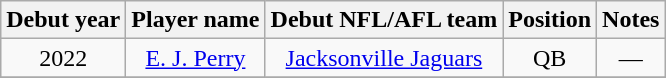<table class="wikitable sortable">
<tr>
<th>Debut year</th>
<th>Player name</th>
<th>Debut NFL/AFL team</th>
<th>Position</th>
<th>Notes</th>
</tr>
<tr>
<td align="center">2022</td>
<td align="center"><a href='#'>E. J. Perry</a></td>
<td align="center"><a href='#'>Jacksonville Jaguars</a></td>
<td align="center">QB</td>
<td align="center">—</td>
</tr>
<tr>
</tr>
</table>
